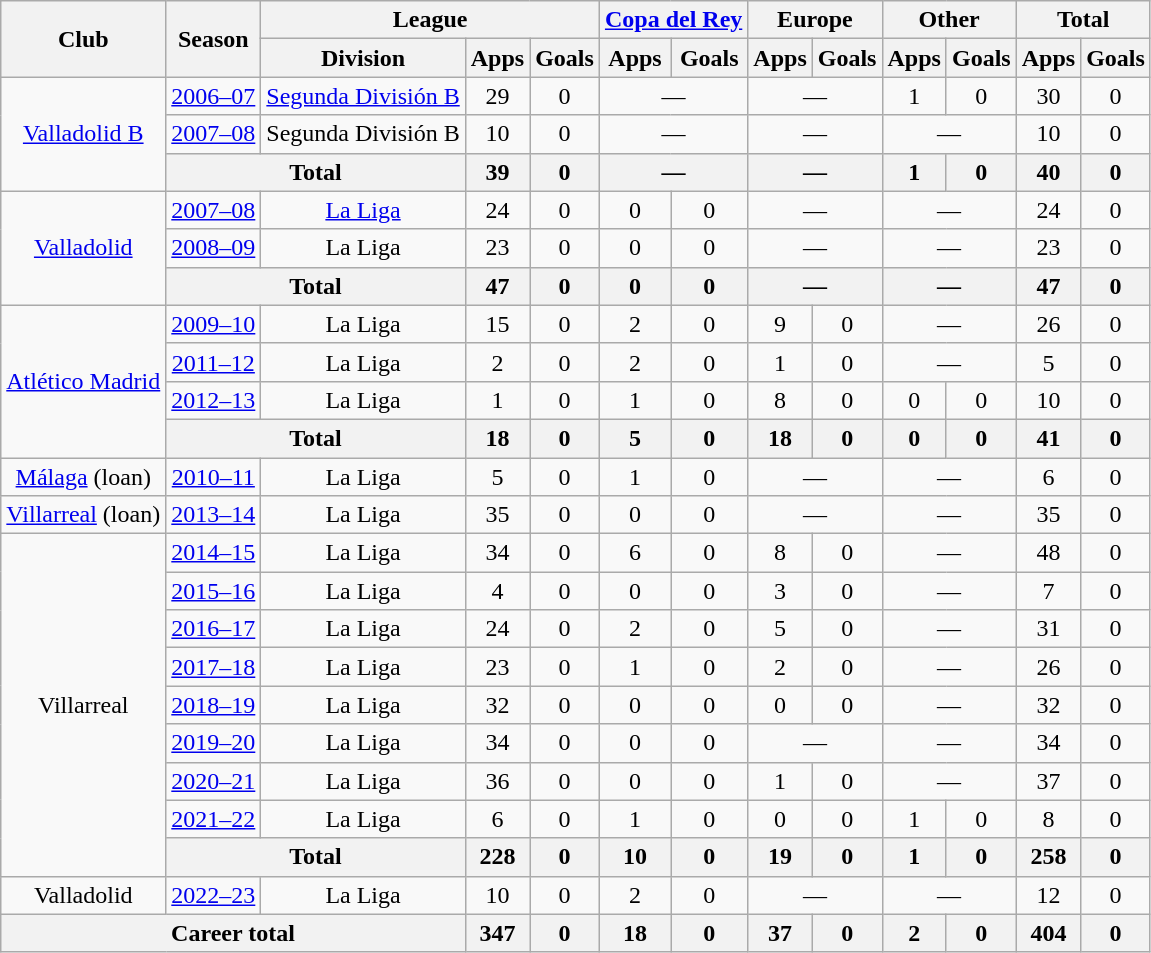<table class="wikitable" style="text-align: center">
<tr>
<th rowspan="2">Club</th>
<th rowspan="2">Season</th>
<th colspan="3">League</th>
<th colspan="2"><a href='#'>Copa del Rey</a></th>
<th colspan="2">Europe</th>
<th colspan="2">Other</th>
<th colspan="2">Total</th>
</tr>
<tr>
<th>Division</th>
<th>Apps</th>
<th>Goals</th>
<th>Apps</th>
<th>Goals</th>
<th>Apps</th>
<th>Goals</th>
<th>Apps</th>
<th>Goals</th>
<th>Apps</th>
<th>Goals</th>
</tr>
<tr>
<td rowspan="3"><a href='#'>Valladolid B</a></td>
<td><a href='#'>2006–07</a></td>
<td><a href='#'>Segunda División B</a></td>
<td>29</td>
<td>0</td>
<td colspan="2">—</td>
<td colspan="2">—</td>
<td>1</td>
<td>0</td>
<td>30</td>
<td>0</td>
</tr>
<tr>
<td><a href='#'>2007–08</a></td>
<td>Segunda División B</td>
<td>10</td>
<td>0</td>
<td colspan="2">—</td>
<td colspan="2">—</td>
<td colspan="2">—</td>
<td>10</td>
<td>0</td>
</tr>
<tr>
<th colspan="2">Total</th>
<th>39</th>
<th>0</th>
<th colspan="2">—</th>
<th colspan="2">—</th>
<th>1</th>
<th>0</th>
<th>40</th>
<th>0</th>
</tr>
<tr>
<td rowspan="3"><a href='#'>Valladolid</a></td>
<td><a href='#'>2007–08</a></td>
<td><a href='#'>La Liga</a></td>
<td>24</td>
<td>0</td>
<td>0</td>
<td>0</td>
<td colspan="2">—</td>
<td colspan="2">—</td>
<td>24</td>
<td>0</td>
</tr>
<tr>
<td><a href='#'>2008–09</a></td>
<td>La Liga</td>
<td>23</td>
<td>0</td>
<td>0</td>
<td>0</td>
<td colspan="2">—</td>
<td colspan="2">—</td>
<td>23</td>
<td>0</td>
</tr>
<tr>
<th colspan="2">Total</th>
<th>47</th>
<th>0</th>
<th>0</th>
<th>0</th>
<th colspan="2">—</th>
<th colspan="2">—</th>
<th>47</th>
<th>0</th>
</tr>
<tr>
<td rowspan="4"><a href='#'>Atlético Madrid</a></td>
<td><a href='#'>2009–10</a></td>
<td>La Liga</td>
<td>15</td>
<td>0</td>
<td>2</td>
<td>0</td>
<td>9</td>
<td>0</td>
<td colspan="2">—</td>
<td>26</td>
<td>0</td>
</tr>
<tr>
<td><a href='#'>2011–12</a></td>
<td>La Liga</td>
<td>2</td>
<td>0</td>
<td>2</td>
<td>0</td>
<td>1</td>
<td>0</td>
<td colspan="2">—</td>
<td>5</td>
<td>0</td>
</tr>
<tr>
<td><a href='#'>2012–13</a></td>
<td>La Liga</td>
<td>1</td>
<td>0</td>
<td>1</td>
<td>0</td>
<td>8</td>
<td>0</td>
<td>0</td>
<td>0</td>
<td>10</td>
<td>0</td>
</tr>
<tr>
<th colspan="2">Total</th>
<th>18</th>
<th>0</th>
<th>5</th>
<th>0</th>
<th>18</th>
<th>0</th>
<th>0</th>
<th>0</th>
<th>41</th>
<th>0</th>
</tr>
<tr>
<td><a href='#'>Málaga</a> (loan)</td>
<td><a href='#'>2010–11</a></td>
<td>La Liga</td>
<td>5</td>
<td>0</td>
<td>1</td>
<td>0</td>
<td colspan="2">—</td>
<td colspan="2">—</td>
<td>6</td>
<td>0</td>
</tr>
<tr>
<td><a href='#'>Villarreal</a> (loan)</td>
<td><a href='#'>2013–14</a></td>
<td>La Liga</td>
<td>35</td>
<td>0</td>
<td>0</td>
<td>0</td>
<td colspan="2">—</td>
<td colspan="2">—</td>
<td>35</td>
<td>0</td>
</tr>
<tr>
<td rowspan="9">Villarreal</td>
<td><a href='#'>2014–15</a></td>
<td>La Liga</td>
<td>34</td>
<td>0</td>
<td>6</td>
<td>0</td>
<td>8</td>
<td>0</td>
<td colspan="2">—</td>
<td>48</td>
<td>0</td>
</tr>
<tr>
<td><a href='#'>2015–16</a></td>
<td>La Liga</td>
<td>4</td>
<td>0</td>
<td>0</td>
<td>0</td>
<td>3</td>
<td>0</td>
<td colspan="2">—</td>
<td>7</td>
<td>0</td>
</tr>
<tr>
<td><a href='#'>2016–17</a></td>
<td>La Liga</td>
<td>24</td>
<td>0</td>
<td>2</td>
<td>0</td>
<td>5</td>
<td>0</td>
<td colspan="2">—</td>
<td>31</td>
<td>0</td>
</tr>
<tr>
<td><a href='#'>2017–18</a></td>
<td>La Liga</td>
<td>23</td>
<td>0</td>
<td>1</td>
<td>0</td>
<td>2</td>
<td>0</td>
<td colspan="2">—</td>
<td>26</td>
<td>0</td>
</tr>
<tr>
<td><a href='#'>2018–19</a></td>
<td>La Liga</td>
<td>32</td>
<td>0</td>
<td>0</td>
<td>0</td>
<td>0</td>
<td>0</td>
<td colspan="2">—</td>
<td>32</td>
<td>0</td>
</tr>
<tr>
<td><a href='#'>2019–20</a></td>
<td>La Liga</td>
<td>34</td>
<td>0</td>
<td>0</td>
<td>0</td>
<td colspan="2">—</td>
<td colspan="2">—</td>
<td>34</td>
<td>0</td>
</tr>
<tr>
<td><a href='#'>2020–21</a></td>
<td>La Liga</td>
<td>36</td>
<td>0</td>
<td>0</td>
<td>0</td>
<td>1</td>
<td>0</td>
<td colspan="2">—</td>
<td>37</td>
<td>0</td>
</tr>
<tr>
<td><a href='#'>2021–22</a></td>
<td>La Liga</td>
<td>6</td>
<td>0</td>
<td>1</td>
<td>0</td>
<td>0</td>
<td>0</td>
<td>1</td>
<td>0</td>
<td>8</td>
<td>0</td>
</tr>
<tr>
<th colspan="2">Total</th>
<th>228</th>
<th>0</th>
<th>10</th>
<th>0</th>
<th>19</th>
<th>0</th>
<th>1</th>
<th>0</th>
<th>258</th>
<th>0</th>
</tr>
<tr>
<td>Valladolid</td>
<td><a href='#'>2022–23</a></td>
<td>La Liga</td>
<td>10</td>
<td>0</td>
<td>2</td>
<td>0</td>
<td colspan="2">—</td>
<td colspan="2">—</td>
<td>12</td>
<td>0</td>
</tr>
<tr>
<th colspan="3">Career total</th>
<th>347</th>
<th>0</th>
<th>18</th>
<th>0</th>
<th>37</th>
<th>0</th>
<th>2</th>
<th>0</th>
<th>404</th>
<th>0</th>
</tr>
</table>
